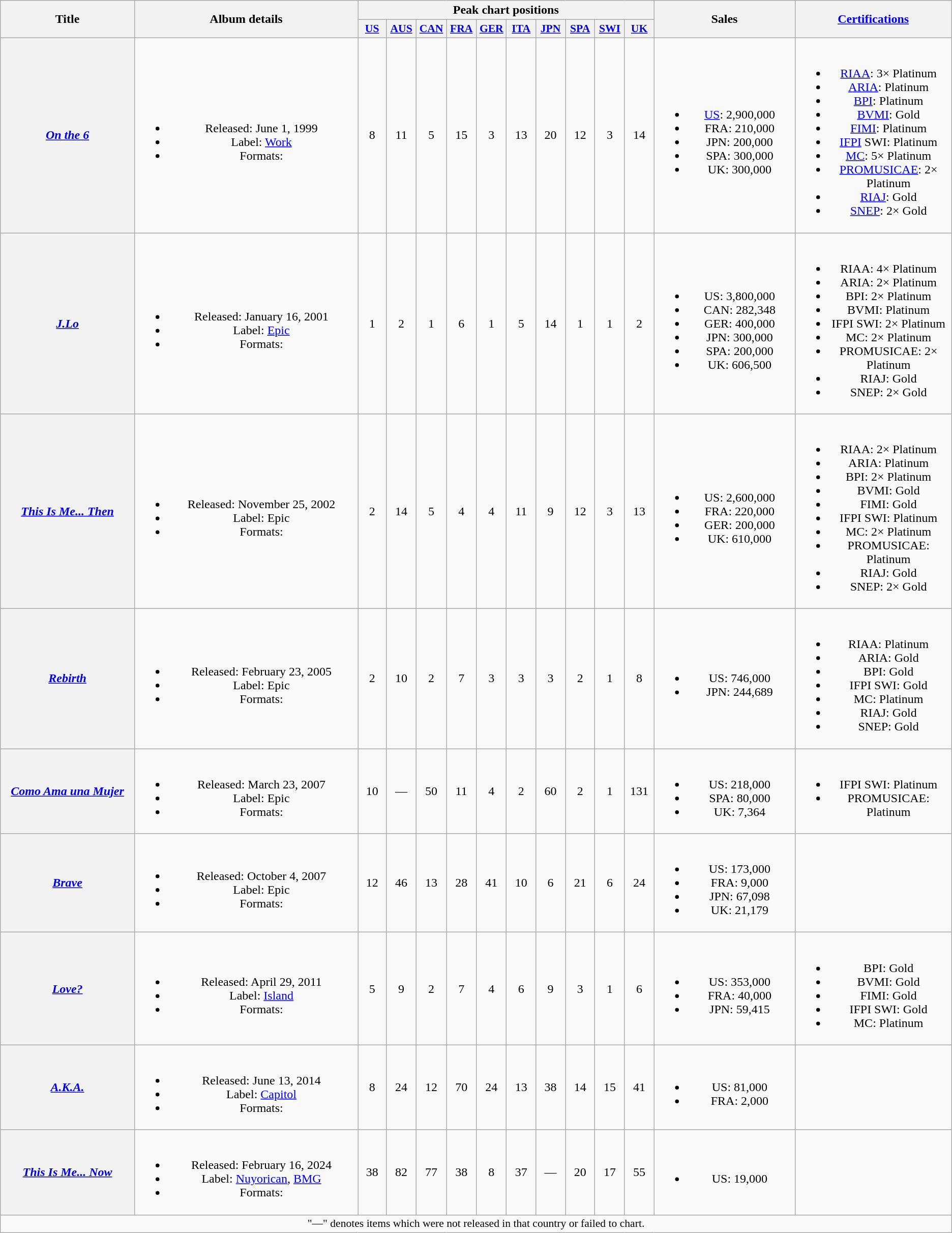<table class="wikitable plainrowheaders" style="text-align:center;">
<tr>
<th scope="col" rowspan="2" style="width:12em;">Title</th>
<th scope="col" rowspan="2" style="width:20em;">Album details</th>
<th scope="col" colspan="10">Peak chart positions</th>
<th scope="col" rowspan="2" style="width:12em;">Sales</th>
<th scope="col" rowspan="2" style="width:13em;"><a href='#'>Certifications</a></th>
</tr>
<tr>
<th scope="col" style="width:2.3em; font-size:90%;"><a href='#'>US</a> <br></th>
<th scope="col" style="width:2.3em; font-size:90%;"><a href='#'>AUS</a> <br></th>
<th scope="col" style="width:2.3em; font-size:90%;"><a href='#'>CAN</a> <br></th>
<th scope="col" style="width:2.3em; font-size:90%;"><a href='#'>FRA</a> <br></th>
<th scope="col" style="width:2.3em; font-size:90%;"><a href='#'>GER</a> <br></th>
<th scope="col" style="width:2.3em; font-size:90%;"><a href='#'>ITA</a> <br></th>
<th scope="col" style="width:2.3em; font-size:90%;"><a href='#'>JPN</a> <br></th>
<th scope="col" style="width:2.3em; font-size:90%;"><a href='#'>SPA</a> <br></th>
<th scope="col" style="width:2.3em; font-size:90%;"><a href='#'>SWI</a> <br></th>
<th scope="col" style="width:2.3em; font-size:90%;"><a href='#'>UK</a> <br></th>
</tr>
<tr>
<th scope="row"><em><a href='#'>On the 6</a></em></th>
<td><br><ul><li>Released: June 1, 1999</li><li>Label: <a href='#'>Work</a></li><li>Formats: </li></ul></td>
<td>8</td>
<td>11</td>
<td>5</td>
<td>15</td>
<td>3</td>
<td>13</td>
<td>20</td>
<td>12</td>
<td>3</td>
<td>14</td>
<td><br><ul><li><a href='#'>US</a>: 2,900,000</li><li>FRA: 210,000</li><li>JPN: 200,000</li><li>SPA: 300,000</li><li>UK: 300,000</li></ul></td>
<td><br><ul><li><a href='#'>RIAA</a>: 3× Platinum</li><li><a href='#'>ARIA</a>: Platinum</li><li><a href='#'>BPI</a>: Platinum</li><li><a href='#'>BVMI</a>: Gold</li><li><a href='#'>FIMI</a>: Platinum</li><li><a href='#'>IFPI</a> SWI: Platinum</li><li><a href='#'>MC</a>: 5× Platinum</li><li><a href='#'>PROMUSICAE</a>: 2× Platinum</li><li><a href='#'>RIAJ</a>: Gold</li><li><a href='#'>SNEP</a>: 2× Gold</li></ul></td>
</tr>
<tr>
<th scope="row"><em><a href='#'>J.Lo</a></em></th>
<td><br><ul><li>Released: January 16, 2001</li><li>Label: <a href='#'>Epic</a></li><li>Formats: </li></ul></td>
<td>1</td>
<td>2</td>
<td>1</td>
<td>6</td>
<td>1</td>
<td>5</td>
<td>14</td>
<td>1</td>
<td>1</td>
<td>2</td>
<td><br><ul><li>US: 3,800,000</li><li>CAN: 282,348</li><li>GER: 400,000</li><li>JPN: 300,000</li><li>SPA: 200,000</li><li>UK: 606,500</li></ul></td>
<td><br><ul><li>RIAA: 4× Platinum</li><li>ARIA: 2× Platinum</li><li>BPI: 2× Platinum</li><li>BVMI: Platinum</li><li>IFPI SWI: 2× Platinum</li><li>MC: 2× Platinum</li><li>PROMUSICAE: 2× Platinum</li><li>RIAJ: Gold</li><li>SNEP: 2× Gold</li></ul></td>
</tr>
<tr>
<th scope="row"><em><a href='#'>This Is Me... Then</a></em></th>
<td><br><ul><li>Released: November 25, 2002</li><li>Label: Epic</li><li>Formats: </li></ul></td>
<td>2</td>
<td>14</td>
<td>5</td>
<td>4</td>
<td>4</td>
<td>11</td>
<td>9</td>
<td>12</td>
<td>3</td>
<td>13</td>
<td><br><ul><li>US: 2,600,000</li><li>FRA: 220,000</li><li>GER: 200,000</li><li>UK: 610,000</li></ul></td>
<td><br><ul><li>RIAA: 2× Platinum</li><li>ARIA: Platinum</li><li>BPI: 2× Platinum</li><li>BVMI: Gold</li><li>FIMI: Gold</li><li>IFPI SWI: Platinum</li><li>MC: 2× Platinum</li><li>PROMUSICAE: Platinum</li><li>RIAJ: Gold</li><li>SNEP: 2× Gold</li></ul></td>
</tr>
<tr>
<th scope="row"><em><a href='#'>Rebirth</a></em></th>
<td><br><ul><li>Released: February 23, 2005</li><li>Label: Epic</li><li>Formats: </li></ul></td>
<td>2</td>
<td>10</td>
<td>2</td>
<td>7</td>
<td>3</td>
<td>3</td>
<td>3</td>
<td>2</td>
<td>1</td>
<td>8</td>
<td><br><ul><li>US: 746,000</li><li>JPN: 244,689</li></ul></td>
<td><br><ul><li>RIAA: Platinum</li><li>ARIA: Gold</li><li>BPI: Gold</li><li>IFPI SWI: Gold</li><li>MC: Platinum</li><li>RIAJ: Gold</li><li>SNEP: Gold</li></ul></td>
</tr>
<tr>
<th scope="row"><em><a href='#'>Como Ama una Mujer</a></em></th>
<td><br><ul><li>Released: March 23, 2007</li><li>Label: Epic</li><li>Formats: </li></ul></td>
<td>10</td>
<td>—</td>
<td>50</td>
<td>11</td>
<td>4</td>
<td>2</td>
<td>60</td>
<td>2</td>
<td>1</td>
<td>131</td>
<td><br><ul><li>US: 218,000</li><li>SPA: 80,000</li><li>UK: 7,364</li></ul></td>
<td><br><ul><li>IFPI SWI: Platinum</li><li>PROMUSICAE: Platinum</li></ul></td>
</tr>
<tr>
<th scope="row"><em><a href='#'>Brave</a></em></th>
<td><br><ul><li>Released: October 4, 2007</li><li>Label: Epic</li><li>Formats: </li></ul></td>
<td>12</td>
<td>46</td>
<td>13</td>
<td>28</td>
<td>41</td>
<td>10</td>
<td>6</td>
<td>21</td>
<td>6</td>
<td>24</td>
<td><br><ul><li>US: 173,000</li><li>FRA: 9,000</li><li>JPN: 67,098</li><li>UK: 21,179</li></ul></td>
<td></td>
</tr>
<tr>
<th scope="row"><em><a href='#'>Love?</a></em></th>
<td><br><ul><li>Released: April 29, 2011</li><li>Label: <a href='#'>Island</a></li><li>Formats: </li></ul></td>
<td>5</td>
<td>9</td>
<td>2</td>
<td>7</td>
<td>4</td>
<td>6</td>
<td>9</td>
<td>3</td>
<td>1</td>
<td>6</td>
<td><br><ul><li>US: 353,000</li><li>FRA: 40,000</li><li>JPN: 59,415</li></ul></td>
<td><br><ul><li>BPI: Gold</li><li>BVMI: Gold</li><li>FIMI: Gold</li><li>IFPI SWI: Gold</li><li>MC: Platinum</li></ul></td>
</tr>
<tr>
<th scope="row"><em><a href='#'>A.K.A.</a></em></th>
<td><br><ul><li>Released: June 13, 2014</li><li>Label: <a href='#'>Capitol</a></li><li>Formats: </li></ul></td>
<td>8</td>
<td>24</td>
<td>12</td>
<td>70</td>
<td>24</td>
<td>13</td>
<td>38</td>
<td>14</td>
<td>15</td>
<td>41</td>
<td><br><ul><li>US: 81,000</li><li>FRA: 2,000</li></ul></td>
<td></td>
</tr>
<tr>
<th scope="row"><em><a href='#'>This Is Me... Now</a></em></th>
<td><br><ul><li>Released: February 16, 2024</li><li>Label: <a href='#'>Nuyorican</a>, <a href='#'>BMG</a></li><li>Formats: </li></ul></td>
<td>38</td>
<td>82</td>
<td>77</td>
<td>38</td>
<td>8</td>
<td>37</td>
<td>—</td>
<td>20</td>
<td>17</td>
<td>55</td>
<td><br><ul><li>US: 19,000</li></ul></td>
<td></td>
</tr>
<tr>
<td colspan="14" style="font-size:90%">"—" denotes items which were not released in that country or failed to chart.</td>
</tr>
</table>
